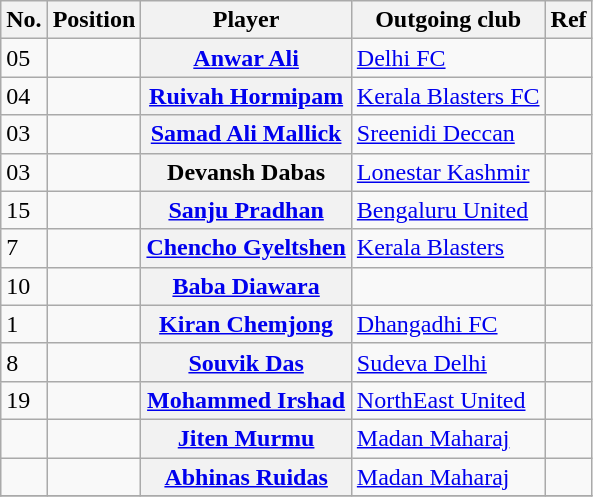<table class="wikitable plainrowheaders" style="text-align:center; text-align:left">
<tr>
<th>No.</th>
<th scope="col">Position</th>
<th scope="col">Player</th>
<th scope="col">Outgoing club</th>
<th scope="col">Ref</th>
</tr>
<tr>
<td>05</td>
<td></td>
<th scope="row"> <a href='#'>Anwar Ali</a></th>
<td> <a href='#'>Delhi FC</a></td>
<td></td>
</tr>
<tr>
<td>04</td>
<td></td>
<th scope="row"> <a href='#'>Ruivah Hormipam</a></th>
<td> <a href='#'>Kerala Blasters FC</a></td>
<td></td>
</tr>
<tr>
<td>03</td>
<td></td>
<th scope="row"> <a href='#'>Samad Ali Mallick</a></th>
<td> <a href='#'>Sreenidi Deccan</a></td>
<td></td>
</tr>
<tr>
<td>03</td>
<td></td>
<th scope="row"> Devansh Dabas</th>
<td> <a href='#'>Lonestar Kashmir</a></td>
<td></td>
</tr>
<tr>
<td>15</td>
<td></td>
<th scope="row"> <a href='#'>Sanju Pradhan</a></th>
<td> <a href='#'>Bengaluru United</a></td>
<td></td>
</tr>
<tr>
<td>7</td>
<td></td>
<th scope="row"> <a href='#'>Chencho Gyeltshen</a></th>
<td> <a href='#'>Kerala Blasters</a></td>
<td></td>
</tr>
<tr>
<td>10</td>
<td></td>
<th scope="row"> <a href='#'>Baba Diawara</a></th>
<td></td>
<td></td>
</tr>
<tr>
<td>1</td>
<td></td>
<th scope="row"> <a href='#'>Kiran Chemjong</a></th>
<td> <a href='#'>Dhangadhi FC</a></td>
<td></td>
</tr>
<tr>
<td>8</td>
<td></td>
<th scope="row"> <a href='#'>Souvik Das</a></th>
<td> <a href='#'>Sudeva Delhi</a></td>
<td></td>
</tr>
<tr>
<td>19</td>
<td></td>
<th scope="row"> <a href='#'>Mohammed Irshad</a></th>
<td> <a href='#'>NorthEast United</a></td>
<td></td>
</tr>
<tr>
<td></td>
<td></td>
<th scope="row"> <a href='#'>Jiten Murmu</a></th>
<td> <a href='#'>Madan Maharaj</a></td>
<td></td>
</tr>
<tr>
<td></td>
<td></td>
<th scope="row"> <a href='#'>Abhinas Ruidas</a></th>
<td> <a href='#'>Madan Maharaj</a></td>
<td></td>
</tr>
<tr>
</tr>
</table>
